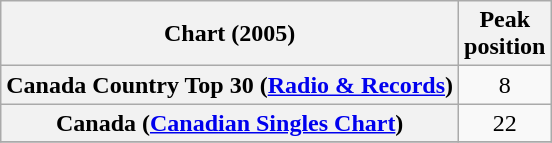<table class="wikitable sortable plainrowheaders" style="text-align:center">
<tr>
<th scope="col">Chart (2005)</th>
<th scope="col">Peak<br> position</th>
</tr>
<tr>
<th scope="row">Canada Country Top 30 (<a href='#'>Radio & Records</a>)</th>
<td>8</td>
</tr>
<tr>
<th scope="row">Canada (<a href='#'>Canadian Singles Chart</a>)</th>
<td>22</td>
</tr>
<tr>
</tr>
</table>
